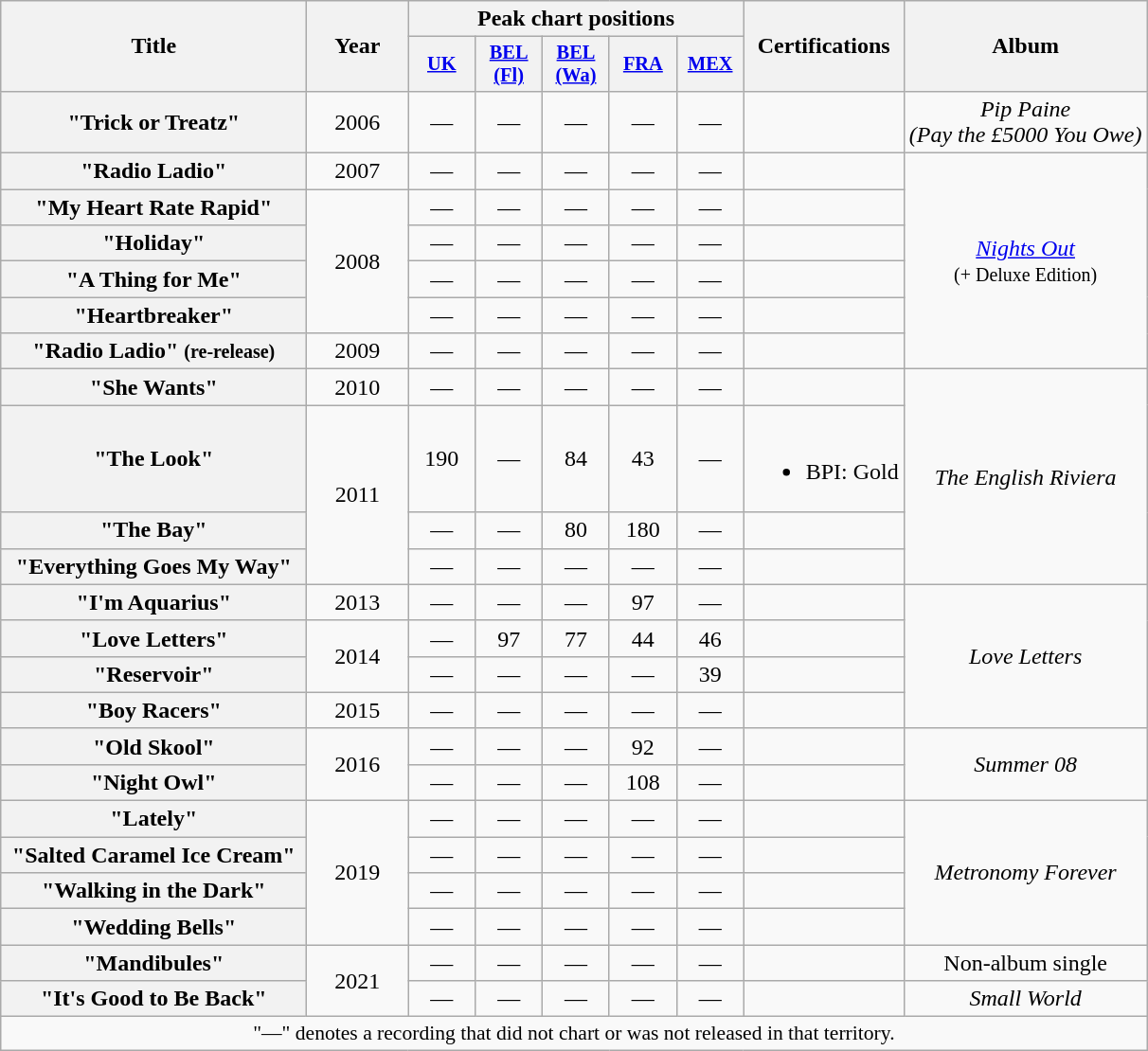<table class="wikitable plainrowheaders" style="text-align:center;">
<tr>
<th scope="col" rowspan="2" style="width:13em;">Title</th>
<th scope="col" rowspan="2" style="width:4em;">Year</th>
<th scope="col" colspan="5">Peak chart positions</th>
<th scope="col" rowspan="2">Certifications</th>
<th scope="col" rowspan="2">Album</th>
</tr>
<tr>
<th scope="col" style="width:3em;font-size:85%;"><a href='#'>UK</a><br></th>
<th scope="col" style="width:3em;font-size:85%;"><a href='#'>BEL <br>(Fl)</a><br></th>
<th scope="col" style="width:3em;font-size:85%;"><a href='#'>BEL <br>(Wa)</a><br></th>
<th scope="col" style="width:3em;font-size:85%;"><a href='#'>FRA</a><br></th>
<th scope="col" style="width:3em;font-size:85%;"><a href='#'>MEX</a><br></th>
</tr>
<tr>
<th scope="row">"Trick or Treatz"</th>
<td>2006</td>
<td>—</td>
<td>—</td>
<td>—</td>
<td>—</td>
<td>—</td>
<td></td>
<td><em>Pip Paine<br>(Pay the £5000 You Owe)</em></td>
</tr>
<tr>
<th scope="row">"Radio Ladio"</th>
<td>2007</td>
<td>—</td>
<td>—</td>
<td>—</td>
<td>—</td>
<td>—</td>
<td></td>
<td rowspan="6"><em><a href='#'>Nights Out</a></em><br><small>(+ Deluxe Edition)</small></td>
</tr>
<tr>
<th scope="row">"My Heart Rate Rapid"</th>
<td rowspan="4">2008</td>
<td>—</td>
<td>—</td>
<td>—</td>
<td>—</td>
<td>—</td>
<td></td>
</tr>
<tr>
<th scope="row">"Holiday"</th>
<td>—</td>
<td>—</td>
<td>—</td>
<td>—</td>
<td>—</td>
<td></td>
</tr>
<tr>
<th scope="row">"A Thing for Me"</th>
<td>—</td>
<td>—</td>
<td>—</td>
<td>—</td>
<td>—</td>
<td></td>
</tr>
<tr>
<th scope="row">"Heartbreaker"</th>
<td>—</td>
<td>—</td>
<td>—</td>
<td>—</td>
<td>—</td>
<td></td>
</tr>
<tr>
<th scope="row">"Radio Ladio" <small>(re-release)</small></th>
<td>2009</td>
<td>—</td>
<td>—</td>
<td>—</td>
<td>—</td>
<td>—</td>
<td></td>
</tr>
<tr>
<th scope="row">"She Wants"</th>
<td>2010</td>
<td>—</td>
<td>—</td>
<td>—</td>
<td>—</td>
<td>—</td>
<td></td>
<td rowspan="4"><em>The English Riviera</em></td>
</tr>
<tr>
<th scope="row">"The Look"</th>
<td rowspan="3">2011</td>
<td>190</td>
<td>—</td>
<td>84</td>
<td>43</td>
<td>—</td>
<td><br><ul><li>BPI: Gold</li></ul></td>
</tr>
<tr>
<th scope="row">"The Bay"</th>
<td>—</td>
<td>—</td>
<td>80</td>
<td>180</td>
<td>—</td>
<td></td>
</tr>
<tr>
<th scope="row">"Everything Goes My Way"</th>
<td>—</td>
<td>—</td>
<td>—</td>
<td>—</td>
<td>—</td>
<td></td>
</tr>
<tr>
<th scope="row">"I'm Aquarius"</th>
<td>2013</td>
<td>—</td>
<td>—</td>
<td>—</td>
<td>97</td>
<td>—</td>
<td></td>
<td rowspan="4"><em>Love Letters</em></td>
</tr>
<tr>
<th scope="row">"Love Letters"</th>
<td rowspan="2">2014</td>
<td>—</td>
<td>97</td>
<td>77</td>
<td>44</td>
<td>46</td>
<td></td>
</tr>
<tr>
<th scope="row">"Reservoir"</th>
<td>—</td>
<td>—</td>
<td>—</td>
<td>—</td>
<td>39</td>
<td></td>
</tr>
<tr>
<th scope="row">"Boy Racers"</th>
<td>2015</td>
<td>—</td>
<td>—</td>
<td>—</td>
<td>—</td>
<td>—</td>
<td></td>
</tr>
<tr>
<th scope="row">"Old Skool"</th>
<td rowspan="2">2016</td>
<td>—</td>
<td>—</td>
<td>—</td>
<td>92</td>
<td>—</td>
<td></td>
<td rowspan="2"><em>Summer 08</em></td>
</tr>
<tr>
<th scope="row">"Night Owl"</th>
<td>—</td>
<td>—</td>
<td>—</td>
<td>108</td>
<td>—</td>
<td></td>
</tr>
<tr>
<th scope="row">"Lately"</th>
<td rowspan="4">2019</td>
<td>—</td>
<td>—</td>
<td>—</td>
<td>—</td>
<td>—</td>
<td></td>
<td rowspan="4"><em>Metronomy Forever</em></td>
</tr>
<tr>
<th scope="row">"Salted Caramel Ice Cream"</th>
<td>—</td>
<td>—</td>
<td>—</td>
<td>—</td>
<td>—</td>
<td></td>
</tr>
<tr>
<th scope="row">"Walking in the Dark"</th>
<td>—</td>
<td>—</td>
<td>—</td>
<td>—</td>
<td>—</td>
<td></td>
</tr>
<tr>
<th scope="row">"Wedding Bells"</th>
<td>—</td>
<td>—</td>
<td>—</td>
<td>—</td>
<td>—</td>
<td></td>
</tr>
<tr>
<th scope="row">"Mandibules"</th>
<td rowspan="2">2021</td>
<td>—</td>
<td>—</td>
<td>—</td>
<td>—</td>
<td>—</td>
<td></td>
<td>Non-album single</td>
</tr>
<tr>
<th scope="row">"It's Good to Be Back"</th>
<td>—</td>
<td>—</td>
<td>—</td>
<td>—</td>
<td>—</td>
<td></td>
<td><em>Small World</em></td>
</tr>
<tr>
<td colspan="12" style="font-size:90%">"—" denotes a recording that did not chart or was not released in that territory.</td>
</tr>
</table>
